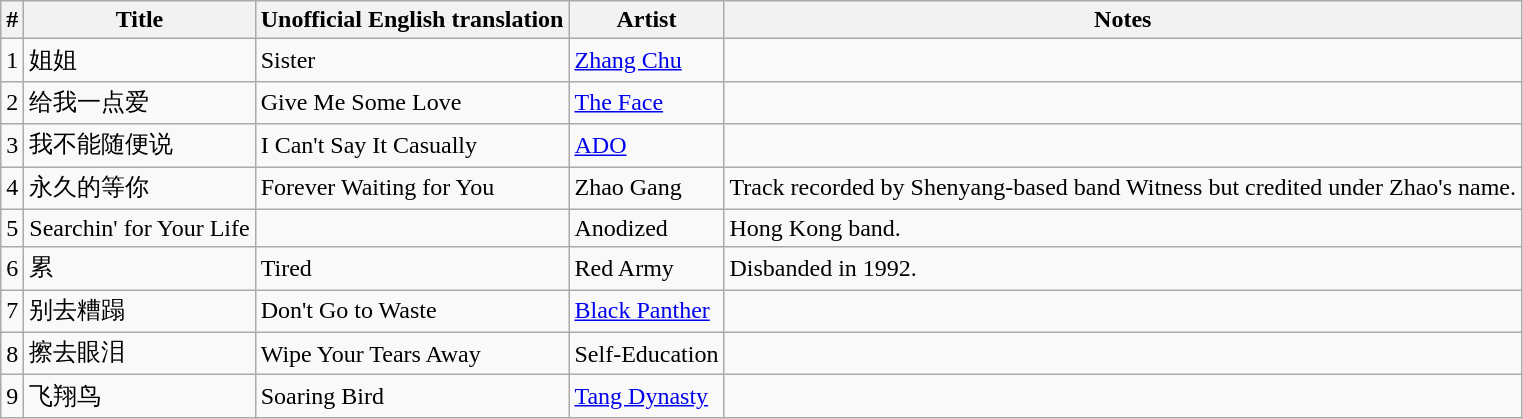<table class="wikitable">
<tr>
<th>#</th>
<th>Title</th>
<th>Unofficial English translation</th>
<th>Artist</th>
<th>Notes</th>
</tr>
<tr>
<td>1</td>
<td>姐姐</td>
<td>Sister</td>
<td><a href='#'>Zhang Chu</a></td>
<td></td>
</tr>
<tr>
<td>2</td>
<td>给我一点爱</td>
<td>Give Me Some Love</td>
<td><a href='#'>The Face</a></td>
<td></td>
</tr>
<tr>
<td>3</td>
<td>我不能随便说</td>
<td>I Can't Say It Casually</td>
<td><a href='#'>ADO</a></td>
<td></td>
</tr>
<tr>
<td>4</td>
<td>永久的等你</td>
<td>Forever Waiting for You</td>
<td>Zhao Gang</td>
<td>Track recorded by Shenyang-based band Witness but credited under Zhao's name.</td>
</tr>
<tr>
<td>5</td>
<td>Searchin' for Your Life</td>
<td></td>
<td>Anodized</td>
<td>Hong Kong band.</td>
</tr>
<tr>
<td>6</td>
<td>累</td>
<td>Tired</td>
<td>Red Army</td>
<td>Disbanded in 1992.</td>
</tr>
<tr>
<td>7</td>
<td>别去糟蹋</td>
<td>Don't Go to Waste</td>
<td><a href='#'>Black Panther</a></td>
<td></td>
</tr>
<tr>
<td>8</td>
<td>擦去眼泪</td>
<td>Wipe Your Tears Away</td>
<td>Self-Education</td>
<td></td>
</tr>
<tr>
<td>9</td>
<td>飞翔鸟</td>
<td>Soaring Bird</td>
<td><a href='#'>Tang Dynasty</a></td>
<td></td>
</tr>
</table>
